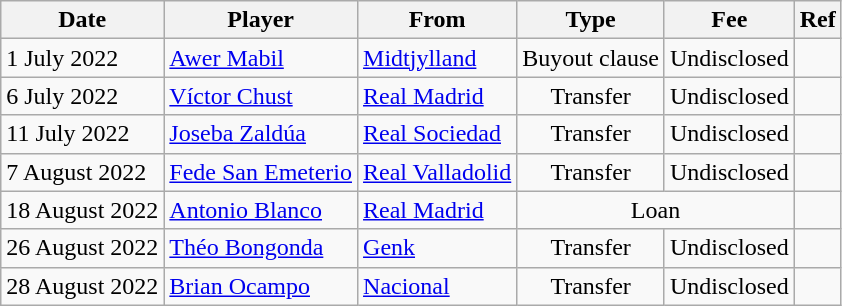<table class="wikitable">
<tr>
<th>Date</th>
<th>Player</th>
<th>From</th>
<th>Type</th>
<th>Fee</th>
<th>Ref</th>
</tr>
<tr>
<td>1 July 2022</td>
<td> <a href='#'>Awer Mabil</a></td>
<td> <a href='#'>Midtjylland</a></td>
<td align=center>Buyout clause</td>
<td align=center>Undisclosed</td>
<td align=center></td>
</tr>
<tr>
<td>6 July 2022</td>
<td> <a href='#'>Víctor Chust</a></td>
<td><a href='#'>Real Madrid</a></td>
<td align=center>Transfer</td>
<td align=center>Undisclosed</td>
<td align=center></td>
</tr>
<tr>
<td>11 July 2022</td>
<td> <a href='#'>Joseba Zaldúa</a></td>
<td><a href='#'>Real Sociedad</a></td>
<td align=center>Transfer</td>
<td align=center>Undisclosed</td>
<td align=center></td>
</tr>
<tr>
<td>7 August 2022</td>
<td> <a href='#'>Fede San Emeterio</a></td>
<td><a href='#'>Real Valladolid</a></td>
<td align=center>Transfer</td>
<td align=center>Undisclosed</td>
<td align=center></td>
</tr>
<tr>
<td>18 August 2022</td>
<td> <a href='#'>Antonio Blanco</a></td>
<td><a href='#'>Real Madrid</a></td>
<td colspan=2 align=center>Loan</td>
<td align=center></td>
</tr>
<tr>
<td>26 August 2022</td>
<td> <a href='#'>Théo Bongonda</a></td>
<td> <a href='#'>Genk</a></td>
<td align=center>Transfer</td>
<td align=center>Undisclosed</td>
<td align=center></td>
</tr>
<tr>
<td>28 August 2022</td>
<td> <a href='#'>Brian Ocampo</a></td>
<td> <a href='#'>Nacional</a></td>
<td align=center>Transfer</td>
<td align=center>Undisclosed</td>
<td align=center></td>
</tr>
</table>
